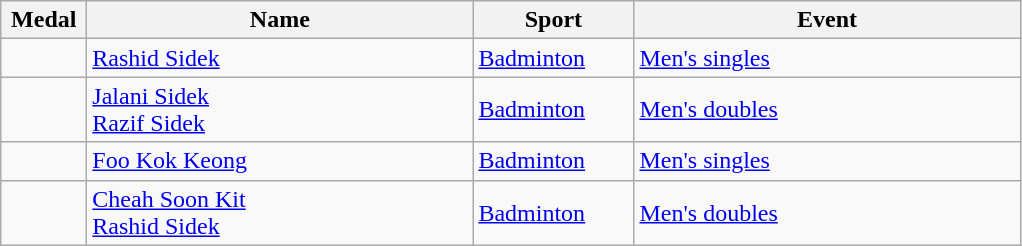<table class="wikitable sortable" style="font-size:100%">
<tr>
<th width="50">Medal</th>
<th width="250">Name</th>
<th width="100">Sport</th>
<th width="250">Event</th>
</tr>
<tr>
<td></td>
<td><a href='#'>Rashid Sidek</a></td>
<td><a href='#'>Badminton</a></td>
<td><a href='#'>Men's singles</a></td>
</tr>
<tr>
<td></td>
<td><a href='#'>Jalani Sidek</a><br><a href='#'>Razif Sidek</a></td>
<td><a href='#'>Badminton</a></td>
<td><a href='#'>Men's doubles</a></td>
</tr>
<tr>
<td></td>
<td><a href='#'>Foo Kok Keong</a></td>
<td><a href='#'>Badminton</a></td>
<td><a href='#'>Men's singles</a></td>
</tr>
<tr>
<td></td>
<td><a href='#'>Cheah Soon Kit</a><br><a href='#'>Rashid Sidek</a></td>
<td><a href='#'>Badminton</a></td>
<td><a href='#'>Men's doubles</a></td>
</tr>
</table>
